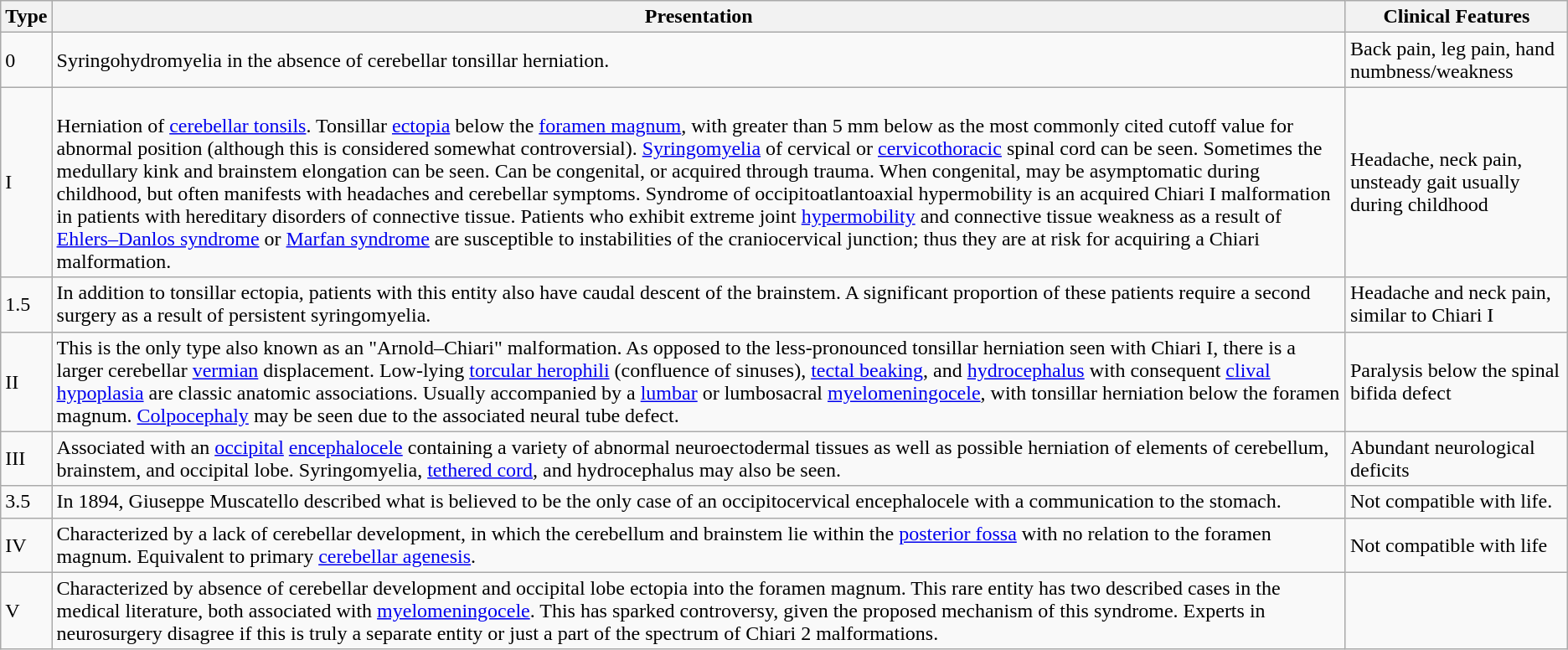<table class="wikitable">
<tr OHASSONS>
<th>Type</th>
<th>Presentation</th>
<th>Clinical Features</th>
</tr>
<tr>
<td>0</td>
<td>Syringohydromyelia in the absence of cerebellar tonsillar herniation.</td>
<td>Back pain, leg pain, hand numbness/weakness</td>
</tr>
<tr>
<td>I</td>
<td><br>Herniation of <a href='#'>cerebellar tonsils</a>. Tonsillar <a href='#'>ectopia</a> below the <a href='#'>foramen magnum</a>, with greater than 5 mm below as the most commonly cited cutoff value for abnormal position (although this is considered somewhat controversial). <a href='#'>Syringomyelia</a> of cervical or <a href='#'>cervicothoracic</a> spinal cord can be seen. Sometimes the medullary kink and brainstem elongation can be seen.
Can be congenital, or acquired through trauma. When congenital, may be asymptomatic during childhood, but often manifests with headaches and cerebellar symptoms. Syndrome of occipitoatlantoaxial hypermobility is an acquired Chiari I malformation in patients with hereditary disorders of connective tissue. Patients who exhibit extreme joint <a href='#'>hypermobility</a> and connective tissue weakness as a result of <a href='#'>Ehlers–Danlos syndrome</a> or <a href='#'>Marfan syndrome</a> are susceptible to instabilities of the craniocervical junction; thus they are at risk for acquiring a Chiari malformation.</td>
<td>Headache, neck pain, unsteady gait usually during childhood</td>
</tr>
<tr>
<td>1.5</td>
<td>In addition to tonsillar ectopia, patients with this entity also have caudal descent of the brainstem. A significant proportion of these patients require a second surgery as a result of persistent syringomyelia.</td>
<td>Headache and neck pain, similar to Chiari I</td>
</tr>
<tr>
<td>II</td>
<td>This is the only type also known as an "Arnold–Chiari" malformation. As opposed to the less-pronounced tonsillar herniation seen with Chiari I, there is a larger cerebellar <a href='#'>vermian</a> displacement. Low-lying <a href='#'>torcular herophili</a> (confluence of sinuses), <a href='#'>tectal beaking</a>, and <a href='#'>hydrocephalus</a> with consequent <a href='#'>clival</a> <a href='#'>hypoplasia</a> are classic anatomic associations. Usually accompanied by a <a href='#'>lumbar</a> or lumbosacral <a href='#'>myelomeningocele</a>, with tonsillar herniation below the foramen magnum. <a href='#'>Colpocephaly</a> may be seen due to the associated neural tube defect.</td>
<td>Paralysis below the spinal bifida defect</td>
</tr>
<tr>
<td>III</td>
<td>Associated with an <a href='#'>occipital</a> <a href='#'>encephalocele</a> containing a variety of abnormal neuroectodermal tissues as well as possible herniation of elements of cerebellum, brainstem, and occipital lobe. Syringomyelia, <a href='#'>tethered cord</a>, and hydrocephalus may also be seen.</td>
<td>Abundant neurological deficits</td>
</tr>
<tr>
<td>3.5</td>
<td>In 1894, Giuseppe Muscatello described what is believed to be the only case of an occipitocervical encephalocele with a communication to the stomach.</td>
<td>Not compatible with life.</td>
</tr>
<tr>
<td>IV</td>
<td>Characterized by a lack of cerebellar development, in which the cerebellum and brainstem lie within the <a href='#'>posterior fossa</a> with no relation to the foramen magnum. Equivalent to primary <a href='#'>cerebellar agenesis</a>.</td>
<td>Not compatible with life</td>
</tr>
<tr>
<td>V</td>
<td>Characterized by absence of cerebellar development and occipital lobe ectopia into the foramen magnum. This rare entity has two described cases in the medical literature, both associated with <a href='#'>myelomeningocele</a>. This has sparked controversy, given the proposed mechanism of this syndrome. Experts in neurosurgery disagree if this is truly a separate entity or just a part of the spectrum of Chiari 2 malformations.</td>
<td></td>
</tr>
</table>
